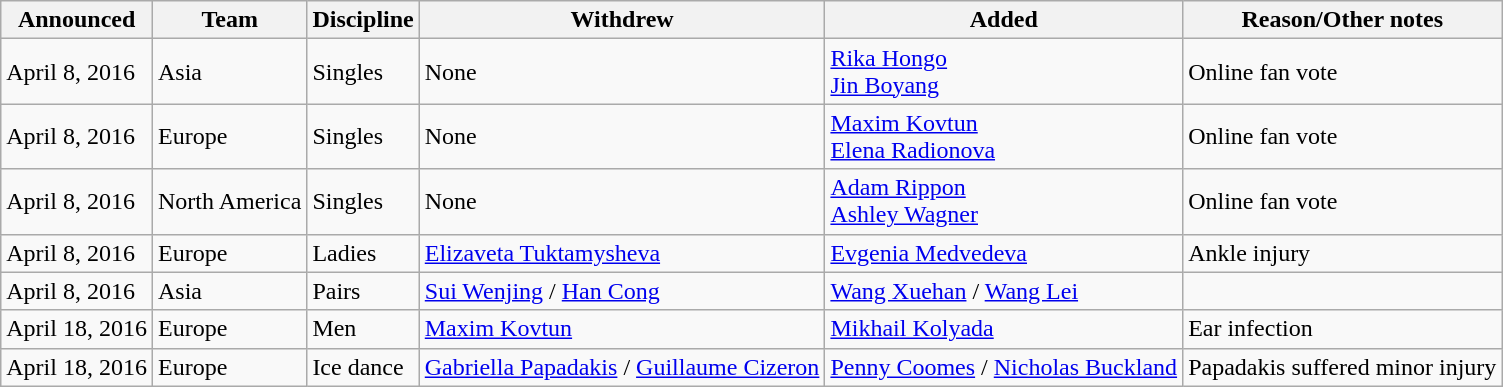<table class="wikitable sortable">
<tr>
<th>Announced</th>
<th>Team</th>
<th>Discipline</th>
<th>Withdrew</th>
<th>Added</th>
<th>Reason/Other notes</th>
</tr>
<tr>
<td>April 8, 2016</td>
<td>Asia</td>
<td>Singles</td>
<td>None</td>
<td><a href='#'>Rika Hongo</a> <br> <a href='#'>Jin Boyang</a></td>
<td>Online fan vote</td>
</tr>
<tr>
<td>April 8, 2016</td>
<td>Europe</td>
<td>Singles</td>
<td>None</td>
<td><a href='#'>Maxim Kovtun</a> <br> <a href='#'>Elena Radionova</a></td>
<td>Online fan vote</td>
</tr>
<tr>
<td>April 8, 2016</td>
<td>North America</td>
<td>Singles</td>
<td>None</td>
<td><a href='#'>Adam Rippon</a> <br> <a href='#'>Ashley Wagner</a></td>
<td>Online fan vote</td>
</tr>
<tr>
<td>April 8, 2016</td>
<td>Europe</td>
<td>Ladies</td>
<td><a href='#'>Elizaveta Tuktamysheva</a></td>
<td><a href='#'>Evgenia Medvedeva</a></td>
<td>Ankle injury</td>
</tr>
<tr>
<td>April 8, 2016</td>
<td>Asia</td>
<td>Pairs</td>
<td><a href='#'>Sui Wenjing</a> / <a href='#'>Han Cong</a></td>
<td><a href='#'>Wang Xuehan</a> / <a href='#'>Wang Lei</a></td>
<td></td>
</tr>
<tr>
<td>April 18, 2016</td>
<td>Europe</td>
<td>Men</td>
<td><a href='#'>Maxim Kovtun</a></td>
<td><a href='#'>Mikhail Kolyada</a></td>
<td>Ear infection</td>
</tr>
<tr>
<td>April 18, 2016</td>
<td>Europe</td>
<td>Ice dance</td>
<td><a href='#'>Gabriella Papadakis</a> / <a href='#'>Guillaume Cizeron</a></td>
<td><a href='#'>Penny Coomes</a> / <a href='#'>Nicholas Buckland</a></td>
<td>Papadakis suffered minor injury</td>
</tr>
</table>
